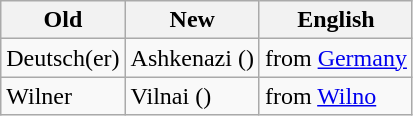<table class="wikitable">
<tr>
<th>Old</th>
<th>New</th>
<th>English</th>
</tr>
<tr>
<td>Deutsch(er)</td>
<td>Ashkenazi ()</td>
<td>from <a href='#'>Germany</a></td>
</tr>
<tr>
<td>Wilner</td>
<td>Vilnai ()</td>
<td>from <a href='#'>Wilno</a></td>
</tr>
</table>
